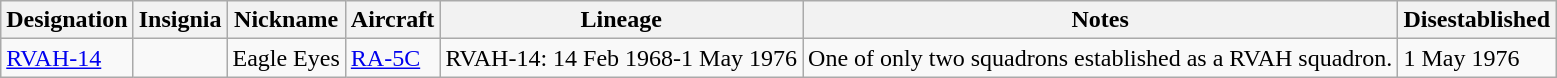<table class="wikitable">
<tr>
<th>Designation</th>
<th>Insignia</th>
<th>Nickname</th>
<th>Aircraft</th>
<th>Lineage</th>
<th>Notes</th>
<th>Disestablished</th>
</tr>
<tr>
<td><a href='#'>RVAH-14</a></td>
<td></td>
<td>Eagle Eyes</td>
<td><a href='#'>RA-5C</a></td>
<td style="white-space: nowrap;">RVAH-14: 14 Feb 1968-1 May 1976</td>
<td>One of only two squadrons established as a RVAH squadron.</td>
<td>1 May 1976</td>
</tr>
</table>
